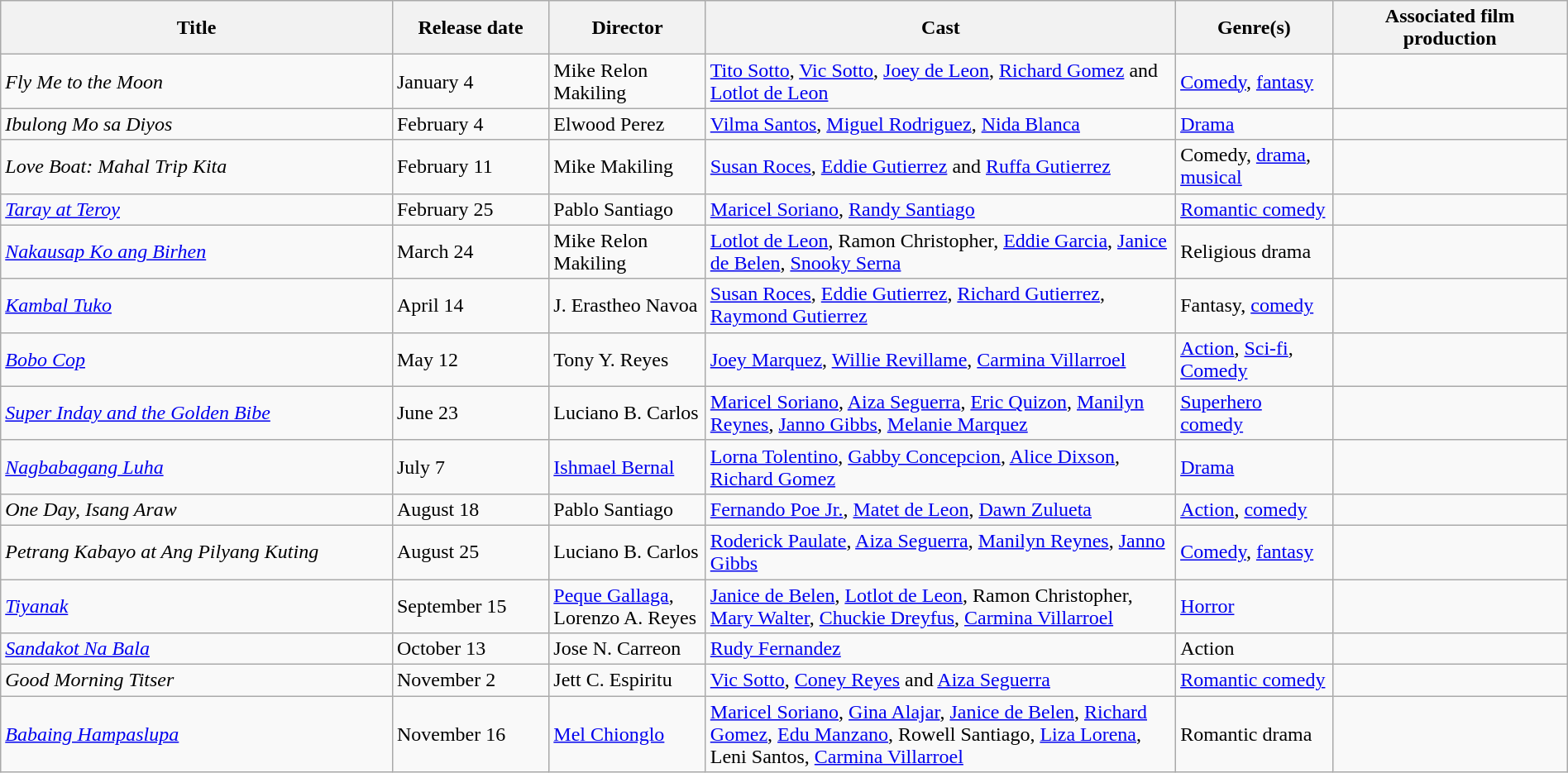<table class="wikitable" style="width:100%;">
<tr>
<th style="width:25%;">Title</th>
<th style="width:10%;">Release date</th>
<th style="width:10%;">Director</th>
<th style="width:30%;">Cast</th>
<th style="width:10%;">Genre(s)</th>
<th style="width:15%;">Associated film production</th>
</tr>
<tr>
<td><em>Fly Me to the Moon</em></td>
<td>January 4</td>
<td>Mike Relon Makiling</td>
<td><a href='#'>Tito Sotto</a>, <a href='#'>Vic Sotto</a>, <a href='#'>Joey de Leon</a>, <a href='#'>Richard Gomez</a> and <a href='#'>Lotlot de Leon</a></td>
<td><a href='#'>Comedy</a>, <a href='#'>fantasy</a></td>
<td></td>
</tr>
<tr>
<td><em>Ibulong Mo sa Diyos</em></td>
<td>February 4</td>
<td>Elwood Perez</td>
<td><a href='#'>Vilma Santos</a>, <a href='#'>Miguel Rodriguez</a>, <a href='#'>Nida Blanca</a></td>
<td><a href='#'>Drama</a></td>
<td></td>
</tr>
<tr>
<td><em>Love Boat: Mahal Trip Kita</em></td>
<td>February 11</td>
<td>Mike Makiling</td>
<td><a href='#'>Susan Roces</a>, <a href='#'>Eddie Gutierrez</a> and <a href='#'>Ruffa Gutierrez</a></td>
<td>Comedy, <a href='#'>drama</a>, <a href='#'>musical</a></td>
<td></td>
</tr>
<tr>
<td><em><a href='#'>Taray at Teroy</a></em></td>
<td>February 25</td>
<td>Pablo Santiago</td>
<td><a href='#'>Maricel Soriano</a>, <a href='#'>Randy Santiago</a></td>
<td><a href='#'>Romantic comedy</a></td>
<td></td>
</tr>
<tr>
<td><em><a href='#'>Nakausap Ko ang Birhen</a></em></td>
<td>March 24</td>
<td>Mike Relon Makiling</td>
<td><a href='#'>Lotlot de Leon</a>, Ramon Christopher, <a href='#'>Eddie Garcia</a>, <a href='#'>Janice de Belen</a>, <a href='#'>Snooky Serna</a></td>
<td>Religious drama</td>
<td></td>
</tr>
<tr>
<td><em><a href='#'>Kambal Tuko</a></em></td>
<td>April 14</td>
<td>J. Erastheo Navoa</td>
<td><a href='#'>Susan Roces</a>, <a href='#'>Eddie Gutierrez</a>, <a href='#'>Richard Gutierrez</a>, <a href='#'>Raymond Gutierrez</a></td>
<td>Fantasy, <a href='#'>comedy</a></td>
<td></td>
</tr>
<tr>
<td><em><a href='#'>Bobo Cop</a></em></td>
<td>May 12</td>
<td>Tony Y. Reyes</td>
<td><a href='#'>Joey Marquez</a>, <a href='#'>Willie Revillame</a>, <a href='#'>Carmina Villarroel</a></td>
<td><a href='#'>Action</a>, <a href='#'>Sci-fi</a>, <a href='#'>Comedy</a></td>
<td></td>
</tr>
<tr>
<td><em><a href='#'>Super Inday and the Golden Bibe</a></em></td>
<td>June 23</td>
<td>Luciano B. Carlos</td>
<td><a href='#'>Maricel Soriano</a>, <a href='#'>Aiza Seguerra</a>, <a href='#'>Eric Quizon</a>, <a href='#'>Manilyn Reynes</a>, <a href='#'>Janno Gibbs</a>, <a href='#'>Melanie Marquez</a></td>
<td><a href='#'>Superhero</a> <a href='#'>comedy</a></td>
<td></td>
</tr>
<tr>
<td><em><a href='#'>Nagbabagang Luha</a></em></td>
<td>July 7</td>
<td><a href='#'>Ishmael Bernal</a></td>
<td><a href='#'>Lorna Tolentino</a>, <a href='#'>Gabby Concepcion</a>, <a href='#'>Alice Dixson</a>, <a href='#'>Richard Gomez</a></td>
<td><a href='#'>Drama</a></td>
<td></td>
</tr>
<tr>
<td><em>One Day, Isang Araw</em></td>
<td>August 18</td>
<td>Pablo Santiago</td>
<td><a href='#'>Fernando Poe Jr.</a>, <a href='#'>Matet de Leon</a>, <a href='#'>Dawn Zulueta</a></td>
<td><a href='#'>Action</a>, <a href='#'>comedy</a></td>
<td></td>
</tr>
<tr>
<td><em>Petrang Kabayo at Ang Pilyang Kuting</em></td>
<td>August 25</td>
<td>Luciano B. Carlos</td>
<td><a href='#'>Roderick Paulate</a>, <a href='#'>Aiza Seguerra</a>, <a href='#'>Manilyn Reynes</a>, <a href='#'>Janno Gibbs</a></td>
<td><a href='#'>Comedy</a>, <a href='#'>fantasy</a></td>
<td></td>
</tr>
<tr>
<td><em><a href='#'>Tiyanak</a></em></td>
<td>September 15</td>
<td><a href='#'>Peque Gallaga</a>, Lorenzo A. Reyes</td>
<td><a href='#'>Janice de Belen</a>, <a href='#'>Lotlot de Leon</a>, Ramon Christopher, <a href='#'>Mary Walter</a>, <a href='#'>Chuckie Dreyfus</a>, <a href='#'>Carmina Villarroel</a></td>
<td><a href='#'>Horror</a></td>
<td></td>
</tr>
<tr>
<td><em><a href='#'>Sandakot Na Bala</a></em></td>
<td>October 13</td>
<td>Jose N. Carreon</td>
<td><a href='#'>Rudy Fernandez</a></td>
<td>Action</td>
<td></td>
</tr>
<tr>
<td><em>Good Morning Titser</em></td>
<td>November 2</td>
<td>Jett C. Espiritu</td>
<td><a href='#'>Vic Sotto</a>, <a href='#'>Coney Reyes</a> and <a href='#'>Aiza Seguerra</a></td>
<td><a href='#'>Romantic comedy</a></td>
<td></td>
</tr>
<tr>
<td><em><a href='#'>Babaing Hampaslupa</a></em></td>
<td>November 16</td>
<td><a href='#'>Mel Chionglo</a></td>
<td><a href='#'>Maricel Soriano</a>, <a href='#'>Gina Alajar</a>, <a href='#'>Janice de Belen</a>, <a href='#'>Richard Gomez</a>, <a href='#'>Edu Manzano</a>, Rowell Santiago, <a href='#'>Liza Lorena</a>, Leni Santos, <a href='#'>Carmina Villarroel</a></td>
<td>Romantic drama</td>
<td></td>
</tr>
</table>
